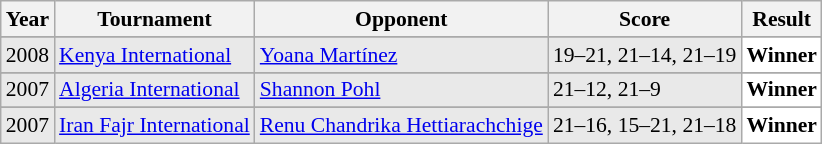<table class="sortable wikitable" style="font-size: 90%;">
<tr>
<th>Year</th>
<th>Tournament</th>
<th>Opponent</th>
<th>Score</th>
<th>Result</th>
</tr>
<tr>
</tr>
<tr style="background:#E9E9E9">
<td align="center">2008</td>
<td align="left"><a href='#'>Kenya International</a></td>
<td align="left"> <a href='#'>Yoana Martínez</a></td>
<td align="left">19–21, 21–14, 21–19</td>
<td style="text-align:left; background:white"> <strong>Winner</strong></td>
</tr>
<tr>
</tr>
<tr style="background:#E9E9E9">
<td align="center">2007</td>
<td align="left"><a href='#'>Algeria International</a></td>
<td align="left"> <a href='#'>Shannon Pohl</a></td>
<td align="left">21–12, 21–9</td>
<td style="text-align:left; background:white"> <strong>Winner</strong></td>
</tr>
<tr>
</tr>
<tr style="background:#E9E9E9">
<td align="center">2007</td>
<td align="left"><a href='#'>Iran Fajr International</a></td>
<td align="left"> <a href='#'>Renu Chandrika Hettiarachchige</a></td>
<td align="left">21–16, 15–21, 21–18</td>
<td style="text-align:left; background:white"> <strong>Winner</strong></td>
</tr>
</table>
